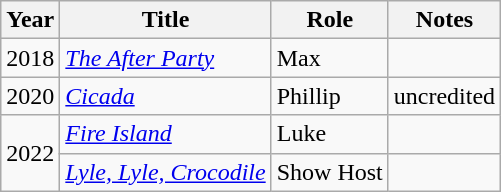<table class=  "wikitable">
<tr>
<th>Year</th>
<th>Title</th>
<th>Role</th>
<th>Notes</th>
</tr>
<tr>
<td>2018</td>
<td><em><a href='#'>The After Party</a></em></td>
<td>Max</td>
<td></td>
</tr>
<tr>
<td>2020</td>
<td><em><a href='#'>Cicada</a></em></td>
<td>Phillip</td>
<td>uncredited</td>
</tr>
<tr>
<td rowspan=2>2022</td>
<td><em><a href='#'>Fire Island</a></em></td>
<td>Luke</td>
<td></td>
</tr>
<tr>
<td><em><a href='#'>Lyle, Lyle, Crocodile</a></em></td>
<td>Show Host</td>
<td></td>
</tr>
</table>
